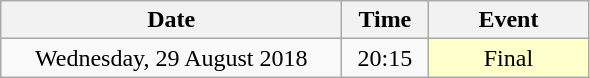<table class = "wikitable" style="text-align:center;">
<tr>
<th width=220>Date</th>
<th width=50>Time</th>
<th width=100>Event</th>
</tr>
<tr>
<td>Wednesday, 29 August 2018</td>
<td>20:15</td>
<td bgcolor=ffffcc>Final</td>
</tr>
</table>
